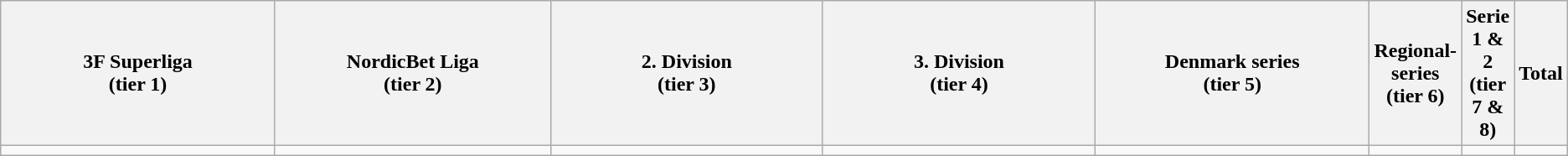<table class="wikitable">
<tr>
<th width="20%">3F Superliga<br> (tier 1)</th>
<th width="20%">NordicBet Liga<br> (tier 2)</th>
<th width="20%">2. Division<br> (tier 3)</th>
<th width="20%">3. Division<br> (tier 4)</th>
<th width="20%">Denmark series<br> (tier 5)</th>
<th width="20%">Regional-series<br>  (tier 6)</th>
<th width="20%">Serie 1 & 2<br>(tier 7 & 8)</th>
<th width="20%">Total</th>
</tr>
<tr>
<td></td>
<td></td>
<td></td>
<td></td>
<td></td>
<td></td>
<td></td>
<td></td>
</tr>
</table>
